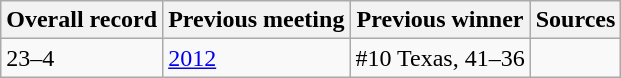<table class="wikitable">
<tr>
<th>Overall record</th>
<th>Previous meeting</th>
<th>Previous winner</th>
<th>Sources</th>
</tr>
<tr>
<td>23–4</td>
<td><a href='#'>2012</a></td>
<td>#10 Texas, 41–36</td>
<td></td>
</tr>
</table>
